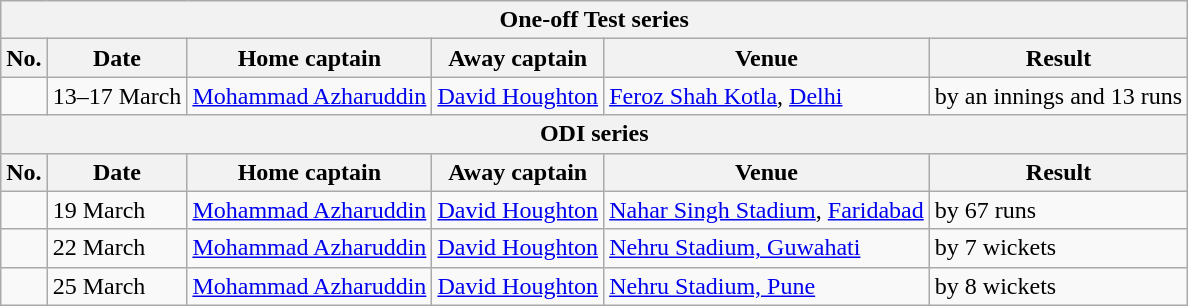<table class="wikitable">
<tr>
<th colspan="9">One-off Test series</th>
</tr>
<tr>
<th>No.</th>
<th>Date</th>
<th>Home captain</th>
<th>Away captain</th>
<th>Venue</th>
<th>Result</th>
</tr>
<tr>
<td></td>
<td>13–17 March</td>
<td><a href='#'>Mohammad Azharuddin</a></td>
<td><a href='#'>David Houghton</a></td>
<td><a href='#'>Feroz Shah Kotla</a>, <a href='#'>Delhi</a></td>
<td> by an innings and 13 runs</td>
</tr>
<tr>
<th colspan="9">ODI series</th>
</tr>
<tr>
<th>No.</th>
<th>Date</th>
<th>Home captain</th>
<th>Away captain</th>
<th>Venue</th>
<th>Result</th>
</tr>
<tr>
<td></td>
<td>19 March</td>
<td><a href='#'>Mohammad Azharuddin</a></td>
<td><a href='#'>David Houghton</a></td>
<td><a href='#'>Nahar Singh Stadium</a>, <a href='#'>Faridabad</a></td>
<td> by 67 runs</td>
</tr>
<tr>
<td></td>
<td>22 March</td>
<td><a href='#'>Mohammad Azharuddin</a></td>
<td><a href='#'>David Houghton</a></td>
<td><a href='#'>Nehru Stadium, Guwahati</a></td>
<td> by 7 wickets</td>
</tr>
<tr>
<td></td>
<td>25 March</td>
<td><a href='#'>Mohammad Azharuddin</a></td>
<td><a href='#'>David Houghton</a></td>
<td><a href='#'>Nehru Stadium, Pune</a></td>
<td> by 8 wickets</td>
</tr>
</table>
